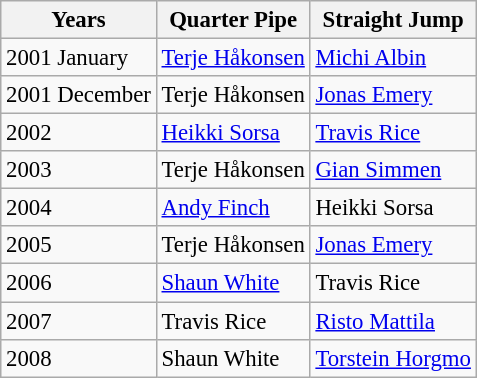<table class="wikitable" style="font-size:95%">
<tr>
<th>Years</th>
<th>Quarter Pipe</th>
<th>Straight Jump</th>
</tr>
<tr>
<td>2001 January</td>
<td><a href='#'>Terje Håkonsen</a></td>
<td><a href='#'>Michi Albin</a></td>
</tr>
<tr>
<td>2001 December</td>
<td>Terje Håkonsen</td>
<td><a href='#'>Jonas Emery</a></td>
</tr>
<tr>
<td>2002</td>
<td><a href='#'>Heikki Sorsa</a></td>
<td><a href='#'>Travis Rice</a></td>
</tr>
<tr>
<td>2003</td>
<td>Terje Håkonsen</td>
<td><a href='#'>Gian Simmen</a></td>
</tr>
<tr>
<td>2004</td>
<td><a href='#'>Andy Finch</a></td>
<td>Heikki Sorsa</td>
</tr>
<tr>
<td>2005</td>
<td>Terje Håkonsen</td>
<td><a href='#'>Jonas Emery</a></td>
</tr>
<tr>
<td>2006</td>
<td><a href='#'>Shaun White</a></td>
<td>Travis Rice</td>
</tr>
<tr>
<td>2007</td>
<td>Travis Rice</td>
<td><a href='#'>Risto Mattila</a></td>
</tr>
<tr>
<td>2008</td>
<td>Shaun White</td>
<td><a href='#'>Torstein Horgmo</a></td>
</tr>
</table>
